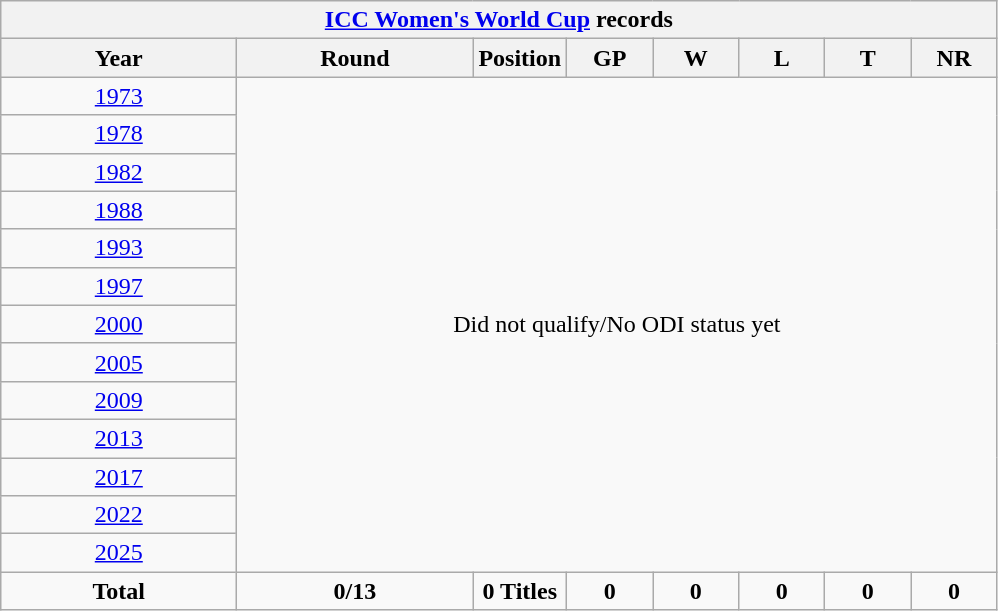<table class="wikitable" style="text-align: center;">
<tr>
<th colspan=8><a href='#'>ICC Women's World Cup</a> records</th>
</tr>
<tr>
<th width=150>Year</th>
<th width=150>Round</th>
<th width=50>Position</th>
<th width=50>GP</th>
<th width=50>W</th>
<th width=50>L</th>
<th width=50>T</th>
<th width=50>NR</th>
</tr>
<tr>
<td> <a href='#'>1973</a></td>
<td colspan=7  rowspan=13>Did not qualify/No ODI status yet</td>
</tr>
<tr>
<td> <a href='#'>1978</a></td>
</tr>
<tr>
<td> <a href='#'>1982</a></td>
</tr>
<tr>
<td> <a href='#'>1988</a></td>
</tr>
<tr>
<td> <a href='#'>1993</a></td>
</tr>
<tr>
<td> <a href='#'>1997</a></td>
</tr>
<tr>
<td> <a href='#'>2000</a></td>
</tr>
<tr>
<td> <a href='#'>2005</a></td>
</tr>
<tr>
<td> <a href='#'>2009</a></td>
</tr>
<tr>
<td> <a href='#'>2013</a></td>
</tr>
<tr>
<td> <a href='#'>2017</a></td>
</tr>
<tr>
<td> <a href='#'>2022</a></td>
</tr>
<tr>
<td> <a href='#'>2025</a></td>
</tr>
<tr>
<td><strong>Total</strong></td>
<td><strong>0/13</strong></td>
<td><strong>0 Titles</strong></td>
<td><strong>0</strong></td>
<td><strong>0</strong></td>
<td><strong>0</strong></td>
<td><strong>0</strong></td>
<td><strong>0</strong></td>
</tr>
</table>
